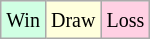<table class="wikitable">
<tr>
<td style="background: #d0ffe3;"><small>Win</small></td>
<td style="background: #ffffdd;"><small>Draw</small></td>
<td style="background: #ffd0e3;"><small>Loss</small></td>
</tr>
</table>
